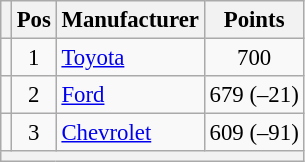<table class="wikitable" style="font-size: 95%">
<tr>
<th></th>
<th>Pos</th>
<th>Manufacturer</th>
<th>Points</th>
</tr>
<tr>
<td align="left"></td>
<td style="text-align:center;">1</td>
<td><a href='#'>Toyota</a></td>
<td style="text-align:center;">700</td>
</tr>
<tr>
<td align="left"></td>
<td style="text-align:center;">2</td>
<td><a href='#'>Ford</a></td>
<td style="text-align:center;">679 (–21)</td>
</tr>
<tr>
<td align="left"></td>
<td style="text-align:center;">3</td>
<td><a href='#'>Chevrolet</a></td>
<td style="text-align:center;">609 (–91)</td>
</tr>
<tr class="sortbottom">
<th colspan="9"></th>
</tr>
</table>
